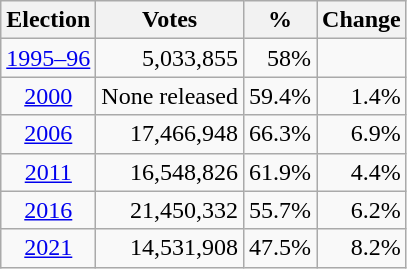<table class="wikitable" style="text-align:center">
<tr>
<th>Election</th>
<th>Votes</th>
<th>%</th>
<th>Change</th>
</tr>
<tr>
<td><a href='#'>1995–96</a></td>
<td align="right">5,033,855</td>
<td align="right">58%</td>
<td align="right"></td>
</tr>
<tr>
<td><a href='#'>2000</a></td>
<td align="right">None released</td>
<td align="right">59.4%</td>
<td align="right"> 1.4%</td>
</tr>
<tr>
<td><a href='#'>2006</a></td>
<td align="right">17,466,948</td>
<td align="right">66.3%</td>
<td align="right"> 6.9%</td>
</tr>
<tr>
<td><a href='#'>2011</a></td>
<td align="right">16,548,826</td>
<td align="right">61.9%</td>
<td align="right"> 4.4%</td>
</tr>
<tr>
<td><a href='#'>2016</a></td>
<td align="right">21,450,332</td>
<td align="right">55.7%</td>
<td align="right"> 6.2%</td>
</tr>
<tr>
<td><a href='#'>2021</a></td>
<td align="right">14,531,908</td>
<td align="right">47.5%</td>
<td align="right"> 8.2%</td>
</tr>
</table>
